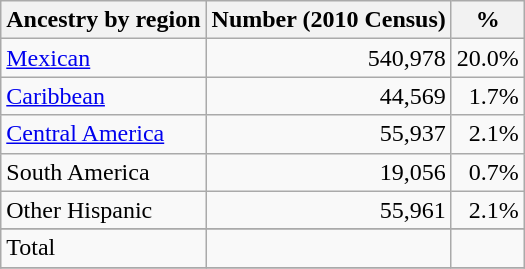<table class="wikitable sortable" style>
<tr>
<th>Ancestry by region</th>
<th>Number (2010 Census)</th>
<th>% </th>
</tr>
<tr>
<td><a href='#'>Mexican</a></td>
<td style="text-align:right;">540,978</td>
<td style="text-align:right;">20.0%</td>
</tr>
<tr>
<td><a href='#'>Caribbean</a></td>
<td style="text-align:right;">44,569</td>
<td style="text-align:right;">1.7%</td>
</tr>
<tr>
<td><a href='#'>Central America</a></td>
<td style="text-align:right;">55,937</td>
<td style="text-align:right;">2.1%</td>
</tr>
<tr>
<td>South America</td>
<td style="text-align:right;">19,056</td>
<td style="text-align:right;">0.7%</td>
</tr>
<tr>
<td>Other Hispanic</td>
<td style="text-align:right;">55,961</td>
<td style="text-align:right;">2.1%</td>
</tr>
<tr>
</tr>
<tr class="sortbottom">
<td>Total</td>
<td style="text-align:right;"></td>
<td style="text-align:right;"></td>
</tr>
<tr>
</tr>
</table>
